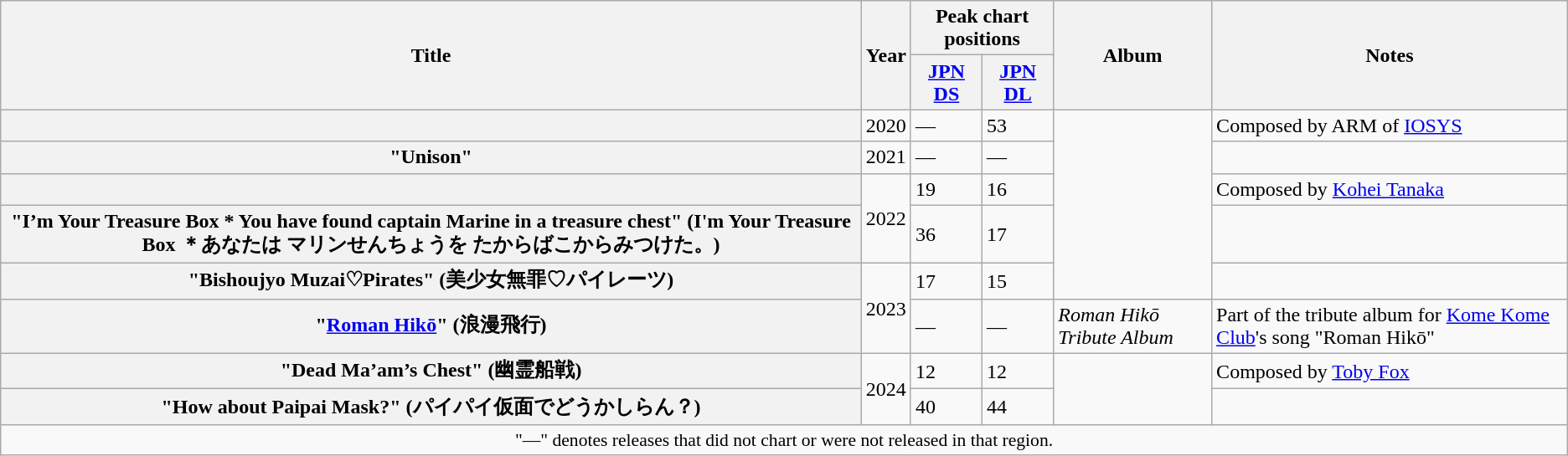<table class="wikitable plainrowheaders">
<tr>
<th rowspan="2" scope="col">Title</th>
<th rowspan="2" scope="col">Year</th>
<th colspan="2">Peak chart positions</th>
<th rowspan="2" scope="col">Album</th>
<th rowspan="2">Notes</th>
</tr>
<tr>
<th scope="col"><a href='#'>JPN<br>DS</a><br></th>
<th scope="col"><a href='#'>JPN<br>DL</a><br></th>
</tr>
<tr>
<th scope="row"></th>
<td>2020</td>
<td>—</td>
<td>53</td>
<td rowspan="5"><em></em></td>
<td>Composed by ARM of <a href='#'>IOSYS</a></td>
</tr>
<tr>
<th scope="row">"Unison"</th>
<td>2021</td>
<td>—</td>
<td>—</td>
<td></td>
</tr>
<tr>
<th scope="row"></th>
<td rowspan="2">2022</td>
<td>19</td>
<td>16</td>
<td>Composed by <a href='#'>Kohei Tanaka</a></td>
</tr>
<tr>
<th scope="row">"I’m Your Treasure Box * You have found captain Marine in a treasure chest" (I'm Your Treasure Box ＊あなたは マリンせんちょうを たからばこからみつけた。)</th>
<td>36</td>
<td>17</td>
<td></td>
</tr>
<tr>
<th scope="row">"Bishoujyo Muzai♡Pirates" (美少女無罪♡パイレーツ)</th>
<td rowspan="2">2023</td>
<td>17</td>
<td>15</td>
<td></td>
</tr>
<tr>
<th scope="row">"<a href='#'>Roman Hikō</a>" (浪漫飛行)</th>
<td>—</td>
<td>—</td>
<td><em>Roman Hikō Tribute Album</em></td>
<td>Part of the tribute album for <a href='#'>Kome Kome Club</a>'s song "Roman Hikō"</td>
</tr>
<tr>
<th scope="row">"Dead Ma’am’s Chest" (幽霊船戦)</th>
<td rowspan="2">2024</td>
<td>12</td>
<td>12</td>
<td rowspan="2"><em></em></td>
<td>Composed by <a href='#'>Toby Fox</a></td>
</tr>
<tr>
<th scope="row">"How about Paipai Mask?" (パイパイ仮面でどうかしらん？)</th>
<td>40</td>
<td>44</td>
<td></td>
</tr>
<tr>
<td colspan="6" style="font-size:90%;text-align:center;">"—" denotes releases that did not chart or were not released in that region.</td>
</tr>
</table>
